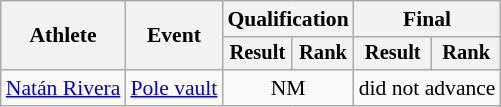<table class="wikitable" style="font-size:90%">
<tr>
<th rowspan="2">Athlete</th>
<th rowspan="2">Event</th>
<th colspan="2">Qualification</th>
<th colspan="2">Final</th>
</tr>
<tr style="font-size:95%">
<th>Result</th>
<th>Rank</th>
<th>Result</th>
<th>Rank</th>
</tr>
<tr style=text-align:center>
<td style=text-align:left><a href='#'>Natán Rivera</a></td>
<td style=text-align:left><a href='#'>Pole vault</a></td>
<td colspan=2>NM</td>
<td colspan=2>did not advance</td>
</tr>
</table>
